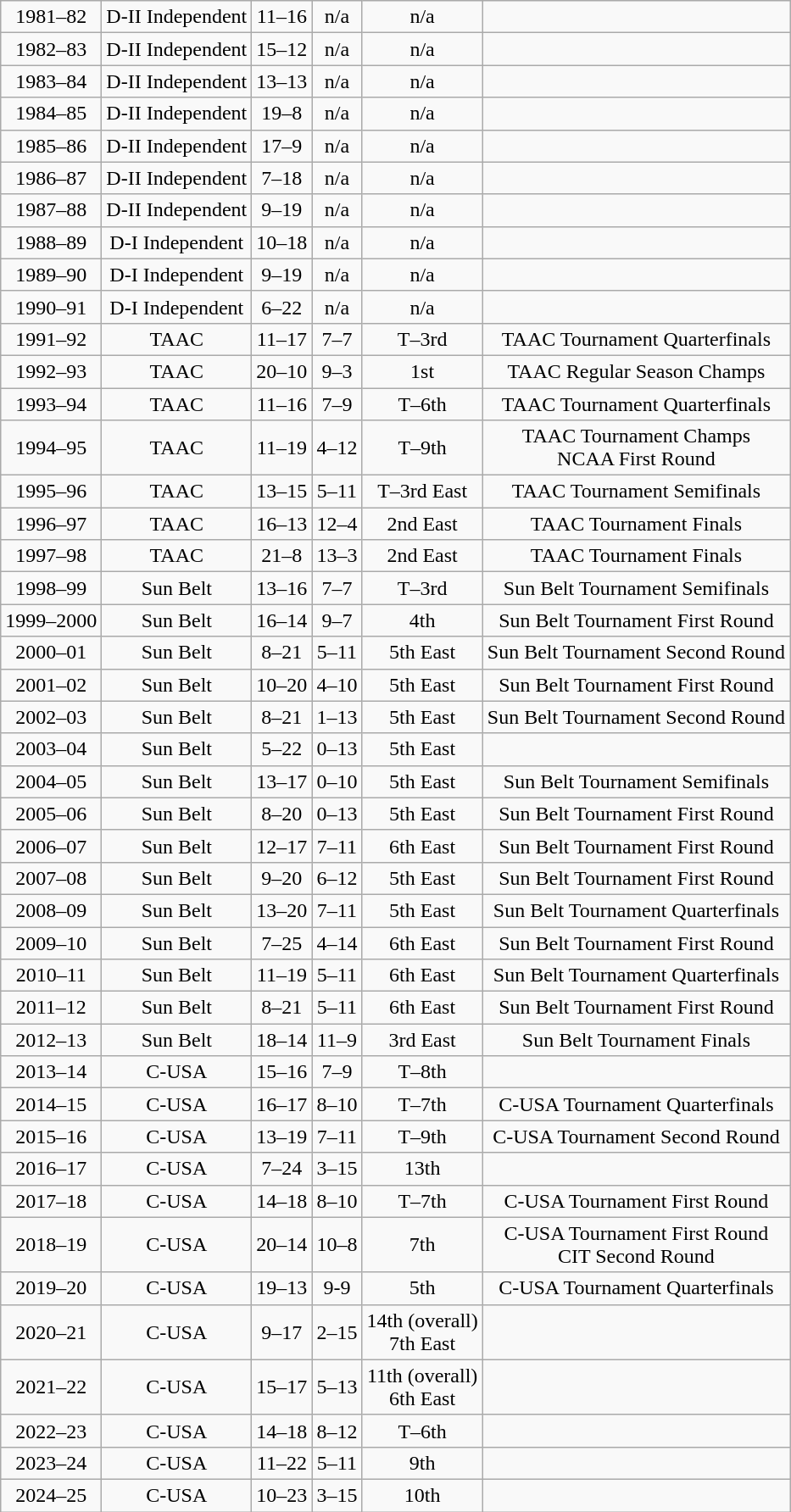<table class="wikitable" style="text-align:center">
<tr>
<td>1981–82</td>
<td>D-II Independent</td>
<td>11–16</td>
<td>n/a</td>
<td>n/a</td>
<td></td>
</tr>
<tr>
<td>1982–83</td>
<td>D-II Independent</td>
<td>15–12</td>
<td>n/a</td>
<td>n/a</td>
<td></td>
</tr>
<tr>
<td>1983–84</td>
<td>D-II Independent</td>
<td>13–13</td>
<td>n/a</td>
<td>n/a</td>
<td></td>
</tr>
<tr>
<td>1984–85</td>
<td>D-II Independent</td>
<td>19–8</td>
<td>n/a</td>
<td>n/a</td>
<td></td>
</tr>
<tr>
<td>1985–86</td>
<td>D-II Independent</td>
<td>17–9</td>
<td>n/a</td>
<td>n/a</td>
<td></td>
</tr>
<tr>
<td>1986–87</td>
<td>D-II Independent</td>
<td>7–18</td>
<td>n/a</td>
<td>n/a</td>
<td></td>
</tr>
<tr>
<td>1987–88</td>
<td>D-II Independent</td>
<td>9–19</td>
<td>n/a</td>
<td>n/a</td>
<td></td>
</tr>
<tr>
<td>1988–89</td>
<td>D-I Independent</td>
<td>10–18</td>
<td>n/a</td>
<td>n/a</td>
<td></td>
</tr>
<tr>
<td>1989–90</td>
<td>D-I Independent</td>
<td>9–19</td>
<td>n/a</td>
<td>n/a</td>
<td></td>
</tr>
<tr>
<td>1990–91</td>
<td>D-I Independent</td>
<td>6–22</td>
<td>n/a</td>
<td>n/a</td>
<td></td>
</tr>
<tr>
<td>1991–92</td>
<td>TAAC</td>
<td>11–17</td>
<td>7–7</td>
<td>T–3rd</td>
<td>TAAC Tournament Quarterfinals</td>
</tr>
<tr>
<td>1992–93</td>
<td>TAAC</td>
<td>20–10</td>
<td>9–3</td>
<td>1st</td>
<td>TAAC Regular Season Champs</td>
</tr>
<tr>
<td>1993–94</td>
<td>TAAC</td>
<td>11–16</td>
<td>7–9</td>
<td>T–6th</td>
<td>TAAC Tournament Quarterfinals</td>
</tr>
<tr>
<td>1994–95</td>
<td>TAAC</td>
<td>11–19</td>
<td>4–12</td>
<td>T–9th</td>
<td>TAAC Tournament Champs<br>NCAA First Round</td>
</tr>
<tr>
<td>1995–96</td>
<td>TAAC</td>
<td>13–15</td>
<td>5–11</td>
<td>T–3rd East</td>
<td>TAAC Tournament Semifinals</td>
</tr>
<tr>
<td>1996–97</td>
<td>TAAC</td>
<td>16–13</td>
<td>12–4</td>
<td>2nd East</td>
<td>TAAC Tournament Finals</td>
</tr>
<tr>
<td>1997–98</td>
<td>TAAC</td>
<td>21–8</td>
<td>13–3</td>
<td>2nd East</td>
<td>TAAC Tournament Finals</td>
</tr>
<tr>
<td>1998–99</td>
<td>Sun Belt</td>
<td>13–16</td>
<td>7–7</td>
<td>T–3rd</td>
<td>Sun Belt Tournament Semifinals</td>
</tr>
<tr>
<td>1999–2000</td>
<td>Sun Belt</td>
<td>16–14</td>
<td>9–7</td>
<td>4th</td>
<td>Sun Belt Tournament First Round</td>
</tr>
<tr>
<td>2000–01</td>
<td>Sun Belt</td>
<td>8–21</td>
<td>5–11</td>
<td>5th East</td>
<td>Sun Belt Tournament Second Round</td>
</tr>
<tr>
<td>2001–02</td>
<td>Sun Belt</td>
<td>10–20</td>
<td>4–10</td>
<td>5th East</td>
<td>Sun Belt Tournament First Round</td>
</tr>
<tr>
<td>2002–03</td>
<td>Sun Belt</td>
<td>8–21</td>
<td>1–13</td>
<td>5th East</td>
<td>Sun Belt Tournament Second Round</td>
</tr>
<tr>
<td>2003–04</td>
<td>Sun Belt</td>
<td>5–22</td>
<td>0–13</td>
<td>5th East</td>
<td></td>
</tr>
<tr>
<td>2004–05</td>
<td>Sun Belt</td>
<td>13–17</td>
<td>0–10</td>
<td>5th East</td>
<td>Sun Belt Tournament Semifinals</td>
</tr>
<tr>
<td>2005–06</td>
<td>Sun Belt</td>
<td>8–20</td>
<td>0–13</td>
<td>5th East</td>
<td>Sun Belt Tournament First Round</td>
</tr>
<tr>
<td>2006–07</td>
<td>Sun Belt</td>
<td>12–17</td>
<td>7–11</td>
<td>6th East</td>
<td>Sun Belt Tournament First Round</td>
</tr>
<tr>
<td>2007–08</td>
<td>Sun Belt</td>
<td>9–20</td>
<td>6–12</td>
<td>5th East</td>
<td>Sun Belt Tournament First Round</td>
</tr>
<tr>
<td>2008–09</td>
<td>Sun Belt</td>
<td>13–20</td>
<td>7–11</td>
<td>5th East</td>
<td>Sun Belt Tournament Quarterfinals</td>
</tr>
<tr>
<td>2009–10</td>
<td>Sun Belt</td>
<td>7–25</td>
<td>4–14</td>
<td>6th East</td>
<td>Sun Belt Tournament First Round</td>
</tr>
<tr>
<td>2010–11</td>
<td>Sun Belt</td>
<td>11–19</td>
<td>5–11</td>
<td>6th East</td>
<td>Sun Belt Tournament Quarterfinals</td>
</tr>
<tr>
<td>2011–12</td>
<td>Sun Belt</td>
<td>8–21</td>
<td>5–11</td>
<td>6th East</td>
<td>Sun Belt Tournament First Round</td>
</tr>
<tr>
<td>2012–13</td>
<td>Sun Belt</td>
<td>18–14</td>
<td>11–9</td>
<td>3rd East</td>
<td>Sun Belt Tournament Finals</td>
</tr>
<tr>
<td>2013–14</td>
<td>C-USA</td>
<td>15–16</td>
<td>7–9</td>
<td>T–8th</td>
<td></td>
</tr>
<tr>
<td>2014–15</td>
<td>C-USA</td>
<td>16–17</td>
<td>8–10</td>
<td>T–7th</td>
<td>C-USA Tournament Quarterfinals</td>
</tr>
<tr>
<td>2015–16</td>
<td>C-USA</td>
<td>13–19</td>
<td>7–11</td>
<td>T–9th</td>
<td>C-USA Tournament Second Round</td>
</tr>
<tr>
<td>2016–17</td>
<td>C-USA</td>
<td>7–24</td>
<td>3–15</td>
<td>13th</td>
<td></td>
</tr>
<tr>
<td>2017–18</td>
<td>C-USA</td>
<td>14–18</td>
<td>8–10</td>
<td>T–7th</td>
<td>C-USA Tournament First Round</td>
</tr>
<tr>
<td>2018–19</td>
<td>C-USA</td>
<td>20–14</td>
<td>10–8</td>
<td>7th</td>
<td>C-USA Tournament First Round<br>CIT Second Round</td>
</tr>
<tr>
<td>2019–20</td>
<td>C-USA</td>
<td>19–13</td>
<td>9-9</td>
<td>5th</td>
<td>C-USA Tournament Quarterfinals</td>
</tr>
<tr>
<td>2020–21</td>
<td>C-USA</td>
<td>9–17</td>
<td>2–15</td>
<td>14th (overall)<br>7th East</td>
<td></td>
</tr>
<tr>
<td>2021–22</td>
<td>C-USA</td>
<td>15–17</td>
<td>5–13</td>
<td>11th (overall)<br>6th East</td>
<td></td>
</tr>
<tr>
<td>2022–23</td>
<td>C-USA</td>
<td>14–18</td>
<td>8–12</td>
<td>T–6th</td>
<td></td>
</tr>
<tr>
<td>2023–24</td>
<td>C-USA</td>
<td>11–22</td>
<td>5–11</td>
<td>9th</td>
<td></td>
</tr>
<tr>
<td>2024–25</td>
<td>C-USA</td>
<td>10–23</td>
<td>3–15</td>
<td>10th</td>
<td></td>
</tr>
</table>
